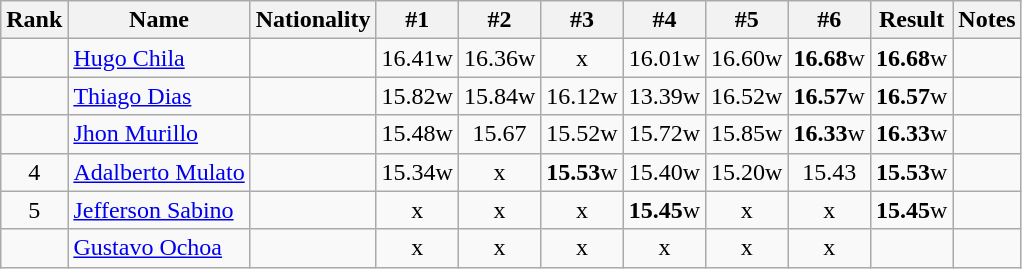<table class="wikitable sortable" style="text-align:center">
<tr>
<th>Rank</th>
<th>Name</th>
<th>Nationality</th>
<th>#1</th>
<th>#2</th>
<th>#3</th>
<th>#4</th>
<th>#5</th>
<th>#6</th>
<th>Result</th>
<th>Notes</th>
</tr>
<tr>
<td></td>
<td align=left><a href='#'>Hugo Chila</a></td>
<td align=left></td>
<td>16.41w</td>
<td>16.36w</td>
<td>x</td>
<td>16.01w</td>
<td>16.60w</td>
<td><strong>16.68</strong>w</td>
<td><strong>16.68</strong>w</td>
<td></td>
</tr>
<tr>
<td></td>
<td align=left><a href='#'>Thiago Dias</a></td>
<td align=left></td>
<td>15.82w</td>
<td>15.84w</td>
<td>16.12w</td>
<td>13.39w</td>
<td>16.52w</td>
<td><strong>16.57</strong>w</td>
<td><strong>16.57</strong>w</td>
<td></td>
</tr>
<tr>
<td></td>
<td align=left><a href='#'>Jhon Murillo</a></td>
<td align=left></td>
<td>15.48w</td>
<td>15.67</td>
<td>15.52w</td>
<td>15.72w</td>
<td>15.85w</td>
<td><strong>16.33</strong>w</td>
<td><strong>16.33</strong>w</td>
<td></td>
</tr>
<tr>
<td>4</td>
<td align=left><a href='#'>Adalberto Mulato</a></td>
<td align=left></td>
<td>15.34w</td>
<td>x</td>
<td><strong>15.53</strong>w</td>
<td>15.40w</td>
<td>15.20w</td>
<td>15.43</td>
<td><strong>15.53</strong>w</td>
<td></td>
</tr>
<tr>
<td>5</td>
<td align=left><a href='#'>Jefferson Sabino</a></td>
<td align=left></td>
<td>x</td>
<td>x</td>
<td>x</td>
<td><strong>15.45</strong>w</td>
<td>x</td>
<td>x</td>
<td><strong>15.45</strong>w</td>
<td></td>
</tr>
<tr>
<td></td>
<td align=left><a href='#'>Gustavo Ochoa</a></td>
<td align=left></td>
<td>x</td>
<td>x</td>
<td>x</td>
<td>x</td>
<td>x</td>
<td>x</td>
<td><strong></strong></td>
<td></td>
</tr>
</table>
